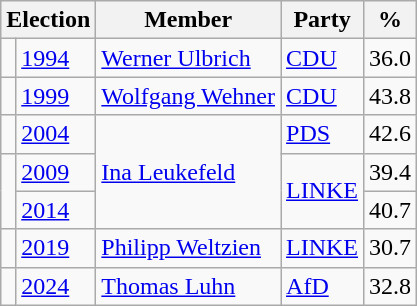<table class=wikitable>
<tr>
<th colspan=2>Election</th>
<th>Member</th>
<th>Party</th>
<th>%</th>
</tr>
<tr>
<td bgcolor=></td>
<td><a href='#'>1994</a></td>
<td><a href='#'>Werner Ulbrich</a></td>
<td><a href='#'>CDU</a></td>
<td align=right>36.0</td>
</tr>
<tr>
<td bgcolor=></td>
<td><a href='#'>1999</a></td>
<td><a href='#'>Wolfgang Wehner</a></td>
<td><a href='#'>CDU</a></td>
<td align=right>43.8</td>
</tr>
<tr>
<td bgcolor=></td>
<td><a href='#'>2004</a></td>
<td rowspan=3><a href='#'>Ina Leukefeld</a></td>
<td><a href='#'>PDS</a></td>
<td align=right>42.6</td>
</tr>
<tr>
<td rowspan=2 bgcolor=></td>
<td><a href='#'>2009</a></td>
<td rowspan=2><a href='#'>LINKE</a></td>
<td align=right>39.4</td>
</tr>
<tr>
<td><a href='#'>2014</a></td>
<td align=right>40.7</td>
</tr>
<tr>
<td bgcolor=></td>
<td><a href='#'>2019</a></td>
<td><a href='#'>Philipp Weltzien</a></td>
<td><a href='#'>LINKE</a></td>
<td align=right>30.7</td>
</tr>
<tr>
<td bgcolor=></td>
<td><a href='#'>2024</a></td>
<td><a href='#'>Thomas Luhn</a></td>
<td><a href='#'>AfD</a></td>
<td align=right>32.8</td>
</tr>
</table>
